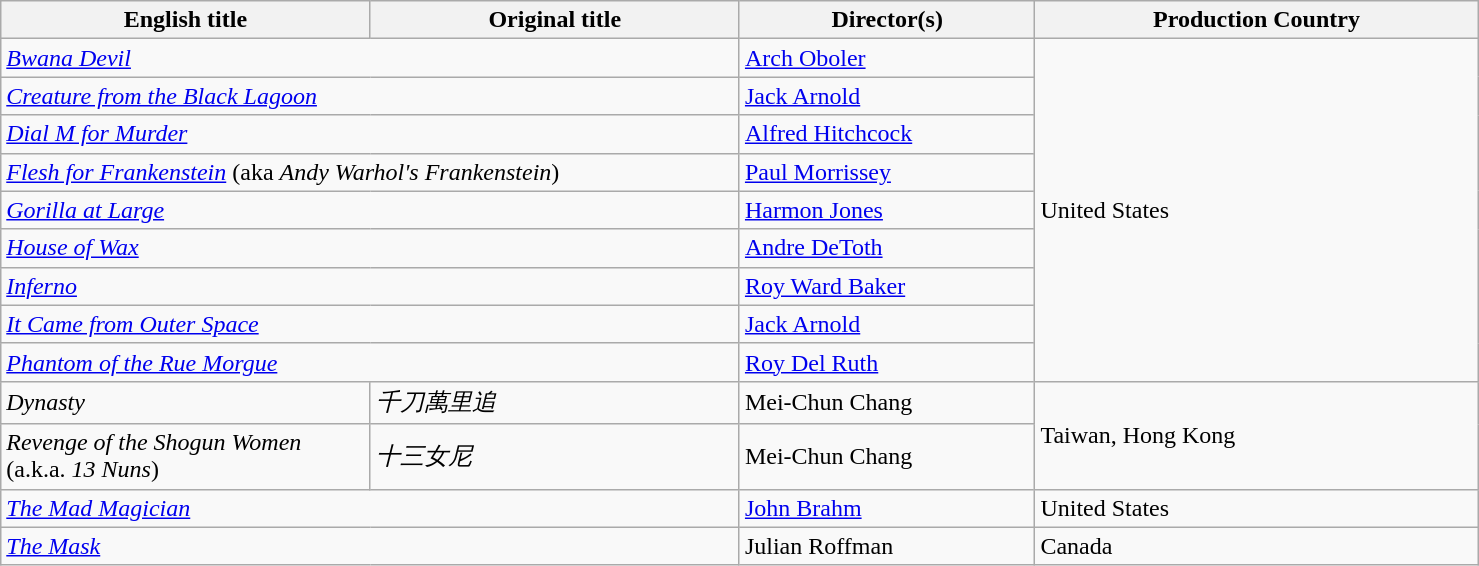<table class="wikitable" width="78%" cellpadding="5">
<tr>
<th width="25%">English title</th>
<th width="25%">Original title</th>
<th width="20%">Director(s)</th>
<th width="30%">Production Country</th>
</tr>
<tr>
<td colspan="2"><em><a href='#'>Bwana Devil</a></em></td>
<td><a href='#'>Arch Oboler</a></td>
<td rowspan="9">United States</td>
</tr>
<tr>
<td colspan="2"><em><a href='#'>Creature from the Black Lagoon</a></em></td>
<td><a href='#'>Jack Arnold</a></td>
</tr>
<tr>
<td colspan="2"><em><a href='#'>Dial M for Murder</a></em></td>
<td><a href='#'>Alfred Hitchcock</a></td>
</tr>
<tr>
<td colspan="2"><em><a href='#'>Flesh for Frankenstein</a></em> (aka <em>Andy Warhol's Frankenstein</em>)</td>
<td><a href='#'>Paul Morrissey</a></td>
</tr>
<tr>
<td colspan="2"><em><a href='#'>Gorilla at Large</a></em></td>
<td><a href='#'>Harmon Jones</a></td>
</tr>
<tr>
<td colspan="2"><em><a href='#'>House of Wax</a></em></td>
<td><a href='#'>Andre DeToth</a></td>
</tr>
<tr>
<td colspan="2"><em><a href='#'>Inferno</a></em></td>
<td><a href='#'>Roy Ward Baker</a></td>
</tr>
<tr>
<td colspan="2"><em><a href='#'>It Came from Outer Space</a></em></td>
<td><a href='#'>Jack Arnold</a></td>
</tr>
<tr>
<td colspan="2"><em><a href='#'>Phantom of the Rue Morgue</a></em></td>
<td><a href='#'>Roy Del Ruth</a></td>
</tr>
<tr>
<td><em>Dynasty</em></td>
<td><em>千刀萬里追</em></td>
<td>Mei-Chun Chang</td>
<td rowspan="2">Taiwan, Hong Kong</td>
</tr>
<tr>
<td><em>Revenge of the Shogun Women</em> (a.k.a. <em>13 Nuns</em>)</td>
<td><em>十三女尼</em></td>
<td>Mei-Chun Chang</td>
</tr>
<tr>
<td colspan="2"><em><a href='#'>The Mad Magician</a></em></td>
<td><a href='#'>John Brahm</a></td>
<td>United States</td>
</tr>
<tr>
<td colspan="2"><em><a href='#'>The Mask</a></em></td>
<td>Julian Roffman</td>
<td>Canada</td>
</tr>
</table>
